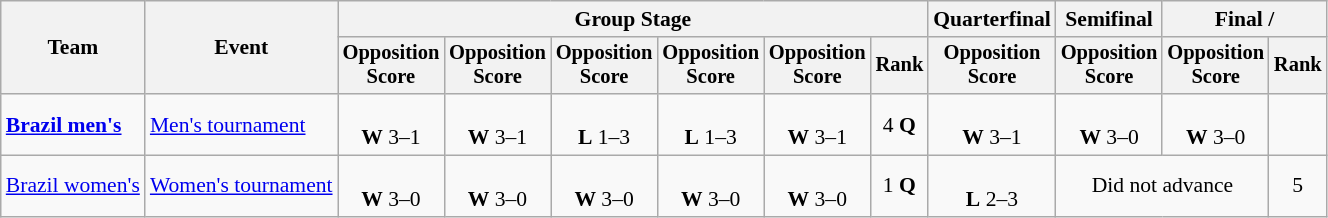<table class=wikitable style=font-size:90%>
<tr>
<th rowspan=2>Team</th>
<th rowspan=2>Event</th>
<th colspan=6>Group Stage</th>
<th>Quarterfinal</th>
<th>Semifinal</th>
<th colspan=2>Final / </th>
</tr>
<tr style=font-size:95%>
<th>Opposition<br>Score</th>
<th>Opposition<br>Score</th>
<th>Opposition<br>Score</th>
<th>Opposition<br>Score</th>
<th>Opposition<br>Score</th>
<th>Rank</th>
<th>Opposition<br>Score</th>
<th>Opposition<br>Score</th>
<th>Opposition<br>Score</th>
<th>Rank</th>
</tr>
<tr align=center>
<td align=left><strong><a href='#'>Brazil men's</a></strong></td>
<td align=left><a href='#'>Men's tournament</a></td>
<td><br><strong>W</strong> 3–1</td>
<td><br><strong>W</strong> 3–1</td>
<td><br><strong>L</strong> 1–3</td>
<td><br><strong>L</strong> 1–3</td>
<td><br><strong>W</strong> 3–1</td>
<td>4 <strong>Q</strong></td>
<td><br><strong>W</strong> 3–1</td>
<td><br><strong>W</strong> 3–0</td>
<td><br><strong>W</strong> 3–0</td>
<td></td>
</tr>
<tr align=center>
<td align=left><a href='#'>Brazil women's</a></td>
<td align=left><a href='#'>Women's tournament</a></td>
<td><br><strong>W</strong> 3–0</td>
<td><br><strong>W</strong> 3–0</td>
<td><br><strong>W</strong> 3–0</td>
<td><br><strong>W</strong> 3–0</td>
<td><br><strong>W</strong> 3–0</td>
<td>1 <strong>Q</strong></td>
<td><br><strong>L</strong> 2–3</td>
<td colspan=2>Did not advance</td>
<td>5</td>
</tr>
</table>
